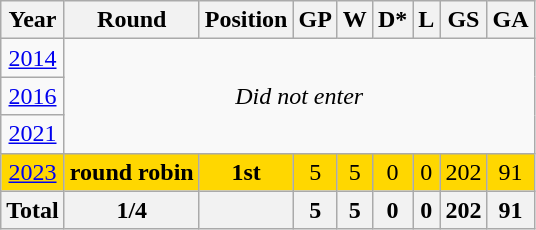<table class="wikitable" style="text-align: center;">
<tr>
<th>Year</th>
<th>Round</th>
<th>Position</th>
<th>GP</th>
<th>W</th>
<th>D*</th>
<th>L</th>
<th>GS</th>
<th>GA</th>
</tr>
<tr>
<td> <a href='#'>2014</a></td>
<td colspan="8" rowspan="3"><em>Did not enter</em></td>
</tr>
<tr>
<td> <a href='#'>2016</a></td>
</tr>
<tr>
<td> <a href='#'>2021</a></td>
</tr>
<tr style="background:gold;">
<td> <a href='#'>2023</a></td>
<td><strong>round robin</strong></td>
<td><strong>1st</strong></td>
<td>5</td>
<td>5</td>
<td>0</td>
<td>0</td>
<td>202</td>
<td>91</td>
</tr>
<tr>
<th>Total</th>
<th>1/4</th>
<th></th>
<th>5</th>
<th>5</th>
<th>0</th>
<th>0</th>
<th>202</th>
<th>91</th>
</tr>
</table>
